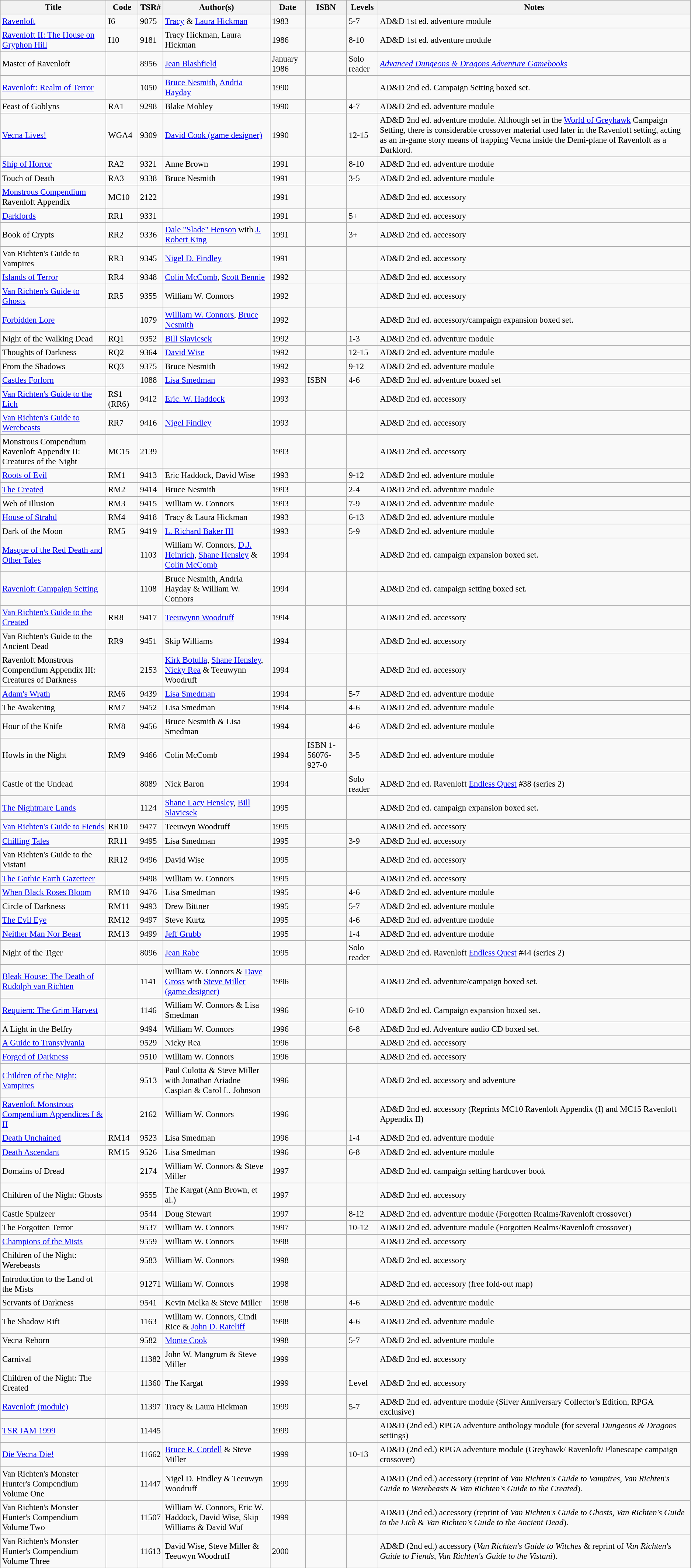<table class="wikitable sortable" style="margins:auto; width=95%; font-size: 95%;">
<tr>
<th>Title</th>
<th>Code</th>
<th>TSR#</th>
<th>Author(s)</th>
<th>Date</th>
<th>ISBN</th>
<th>Levels</th>
<th>Notes</th>
</tr>
<tr>
<td><a href='#'>Ravenloft</a></td>
<td>I6</td>
<td>9075</td>
<td><a href='#'>Tracy</a> & <a href='#'>Laura Hickman</a></td>
<td>1983</td>
<td></td>
<td>5-7</td>
<td>AD&D 1st ed. adventure module</td>
</tr>
<tr>
<td><a href='#'>Ravenloft II: The House on Gryphon Hill</a></td>
<td>I10</td>
<td>9181</td>
<td>Tracy Hickman, Laura Hickman</td>
<td>1986</td>
<td></td>
<td>8-10</td>
<td>AD&D 1st ed. adventure module</td>
</tr>
<tr>
<td>Master of Ravenloft</td>
<td></td>
<td>8956</td>
<td><a href='#'>Jean Blashfield</a></td>
<td>January 1986</td>
<td></td>
<td>Solo reader</td>
<td><em><a href='#'>Advanced Dungeons & Dragons Adventure Gamebooks</a></em></td>
</tr>
<tr>
<td><a href='#'>Ravenloft: Realm of Terror</a></td>
<td></td>
<td>1050</td>
<td><a href='#'>Bruce Nesmith</a>, <a href='#'>Andria Hayday</a></td>
<td>1990</td>
<td></td>
<td></td>
<td>AD&D 2nd ed. Campaign Setting boxed set.</td>
</tr>
<tr>
<td>Feast of Goblyns</td>
<td>RA1</td>
<td>9298</td>
<td>Blake Mobley</td>
<td>1990</td>
<td></td>
<td>4-7</td>
<td>AD&D 2nd ed. adventure module</td>
</tr>
<tr>
<td><a href='#'>Vecna Lives!</a></td>
<td>WGA4</td>
<td>9309</td>
<td><a href='#'>David Cook (game designer)</a></td>
<td>1990</td>
<td></td>
<td>12-15</td>
<td>AD&D 2nd ed. adventure module. Although set in the <a href='#'>World of Greyhawk</a> Campaign Setting, there is considerable crossover material used later in the Ravenloft setting, acting as an in-game story means of trapping Vecna inside the Demi-plane of Ravenloft as a Darklord.</td>
</tr>
<tr>
<td><a href='#'>Ship of Horror</a></td>
<td>RA2</td>
<td>9321</td>
<td>Anne Brown</td>
<td>1991</td>
<td></td>
<td>8-10</td>
<td>AD&D 2nd ed. adventure module</td>
</tr>
<tr>
<td>Touch of Death</td>
<td>RA3</td>
<td>9338</td>
<td>Bruce Nesmith</td>
<td>1991</td>
<td></td>
<td>3-5</td>
<td>AD&D 2nd ed. adventure module</td>
</tr>
<tr>
<td><a href='#'>Monstrous Compendium</a> Ravenloft Appendix</td>
<td>MC10</td>
<td>2122</td>
<td></td>
<td>1991</td>
<td></td>
<td></td>
<td>AD&D 2nd ed. accessory</td>
</tr>
<tr>
<td><a href='#'>Darklords</a></td>
<td>RR1</td>
<td>9331</td>
<td></td>
<td>1991</td>
<td></td>
<td>5+</td>
<td>AD&D 2nd ed. accessory</td>
</tr>
<tr>
<td>Book of Crypts</td>
<td>RR2</td>
<td>9336</td>
<td><a href='#'>Dale "Slade" Henson</a> with <a href='#'>J. Robert King</a></td>
<td>1991</td>
<td></td>
<td>3+</td>
<td>AD&D 2nd ed. accessory</td>
</tr>
<tr>
<td>Van Richten's Guide to Vampires</td>
<td>RR3</td>
<td>9345</td>
<td><a href='#'>Nigel D. Findley</a></td>
<td>1991</td>
<td></td>
<td></td>
<td>AD&D 2nd ed. accessory</td>
</tr>
<tr>
<td><a href='#'>Islands of Terror</a></td>
<td>RR4</td>
<td>9348</td>
<td><a href='#'>Colin McComb</a>, <a href='#'>Scott Bennie</a></td>
<td>1992</td>
<td></td>
<td></td>
<td>AD&D 2nd ed. accessory</td>
</tr>
<tr>
<td><a href='#'>Van Richten's Guide to Ghosts</a></td>
<td>RR5</td>
<td>9355</td>
<td>William W. Connors</td>
<td>1992</td>
<td></td>
<td></td>
<td>AD&D 2nd ed. accessory</td>
</tr>
<tr>
<td><a href='#'>Forbidden Lore</a></td>
<td></td>
<td>1079</td>
<td><a href='#'>William W. Connors</a>, <a href='#'>Bruce Nesmith</a></td>
<td>1992</td>
<td></td>
<td></td>
<td>AD&D 2nd ed. accessory/campaign expansion boxed set.</td>
</tr>
<tr>
<td>Night of the Walking Dead</td>
<td>RQ1</td>
<td>9352</td>
<td><a href='#'>Bill Slavicsek</a></td>
<td>1992</td>
<td></td>
<td>1-3</td>
<td>AD&D 2nd ed. adventure module</td>
</tr>
<tr>
<td>Thoughts of Darkness</td>
<td>RQ2</td>
<td>9364</td>
<td><a href='#'>David Wise</a></td>
<td>1992</td>
<td></td>
<td>12-15</td>
<td>AD&D 2nd ed. adventure module</td>
</tr>
<tr>
<td>From the Shadows</td>
<td>RQ3</td>
<td>9375</td>
<td>Bruce Nesmith</td>
<td>1992</td>
<td></td>
<td>9-12</td>
<td>AD&D 2nd ed. adventure module</td>
</tr>
<tr>
<td><a href='#'>Castles Forlorn</a></td>
<td></td>
<td>1088</td>
<td><a href='#'>Lisa Smedman</a></td>
<td>1993</td>
<td>ISBN</td>
<td>4-6</td>
<td>AD&D 2nd ed. adventure boxed set</td>
</tr>
<tr>
<td><a href='#'>Van Richten's Guide to the Lich</a></td>
<td>RS1 (RR6)</td>
<td>9412</td>
<td><a href='#'>Eric. W. Haddock</a></td>
<td>1993</td>
<td></td>
<td></td>
<td>AD&D 2nd ed. accessory</td>
</tr>
<tr>
<td><a href='#'>Van Richten's Guide to Werebeasts</a></td>
<td>RR7</td>
<td>9416</td>
<td><a href='#'>Nigel Findley</a></td>
<td>1993</td>
<td></td>
<td></td>
<td>AD&D 2nd ed. accessory</td>
</tr>
<tr>
<td>Monstrous Compendium Ravenloft Appendix II: Creatures of the Night</td>
<td>MC15</td>
<td>2139</td>
<td></td>
<td>1993</td>
<td></td>
<td></td>
<td>AD&D 2nd ed. accessory</td>
</tr>
<tr>
<td><a href='#'>Roots of Evil</a></td>
<td>RM1</td>
<td>9413</td>
<td>Eric Haddock, David Wise</td>
<td>1993</td>
<td></td>
<td>9-12</td>
<td>AD&D 2nd ed. adventure module</td>
</tr>
<tr>
<td><a href='#'>The Created</a></td>
<td>RM2</td>
<td>9414</td>
<td>Bruce Nesmith</td>
<td>1993</td>
<td></td>
<td>2-4</td>
<td>AD&D 2nd ed. adventure module</td>
</tr>
<tr>
<td>Web of Illusion</td>
<td>RM3</td>
<td>9415</td>
<td>William W. Connors</td>
<td>1993</td>
<td></td>
<td>7-9</td>
<td>AD&D 2nd ed. adventure module</td>
</tr>
<tr>
<td><a href='#'>House of Strahd</a></td>
<td>RM4</td>
<td>9418</td>
<td>Tracy & Laura Hickman</td>
<td>1993</td>
<td></td>
<td>6-13</td>
<td>AD&D 2nd ed. adventure module</td>
</tr>
<tr>
<td>Dark of the Moon</td>
<td>RM5</td>
<td>9419</td>
<td><a href='#'>L. Richard Baker III</a></td>
<td>1993</td>
<td></td>
<td>5-9</td>
<td>AD&D 2nd ed. adventure module</td>
</tr>
<tr>
<td><a href='#'>Masque of the Red Death and Other Tales</a></td>
<td></td>
<td>1103</td>
<td>William W. Connors, <a href='#'>D.J. Heinrich</a>, <a href='#'>Shane Hensley</a> & <a href='#'>Colin McComb</a></td>
<td>1994</td>
<td></td>
<td></td>
<td>AD&D 2nd ed. campaign expansion boxed set.</td>
</tr>
<tr>
<td><a href='#'>Ravenloft Campaign Setting</a></td>
<td></td>
<td>1108</td>
<td>Bruce Nesmith, Andria Hayday & William W. Connors</td>
<td>1994</td>
<td></td>
<td></td>
<td>AD&D 2nd ed. campaign setting boxed set.</td>
</tr>
<tr>
<td><a href='#'>Van Richten's Guide to the Created</a></td>
<td>RR8</td>
<td>9417</td>
<td><a href='#'>Teeuwynn Woodruff</a></td>
<td>1994</td>
<td></td>
<td></td>
<td>AD&D 2nd ed. accessory</td>
</tr>
<tr>
<td>Van Richten's Guide to the Ancient Dead</td>
<td>RR9</td>
<td>9451</td>
<td>Skip Williams</td>
<td>1994</td>
<td></td>
<td></td>
<td>AD&D 2nd ed. accessory</td>
</tr>
<tr>
<td>Ravenloft Monstrous Compendium Appendix III: Creatures of Darkness</td>
<td></td>
<td>2153</td>
<td><a href='#'>Kirk Botulla</a>, <a href='#'>Shane Hensley</a>, <a href='#'>Nicky Rea</a> & Teeuwynn Woodruff</td>
<td>1994</td>
<td></td>
<td></td>
<td>AD&D 2nd ed. accessory</td>
</tr>
<tr>
<td><a href='#'>Adam's Wrath</a></td>
<td>RM6</td>
<td>9439</td>
<td><a href='#'>Lisa Smedman</a></td>
<td>1994</td>
<td></td>
<td>5-7</td>
<td>AD&D 2nd ed. adventure module</td>
</tr>
<tr>
<td>The Awakening</td>
<td>RM7</td>
<td>9452</td>
<td>Lisa Smedman</td>
<td>1994</td>
<td></td>
<td>4-6</td>
<td>AD&D 2nd ed. adventure module</td>
</tr>
<tr>
<td>Hour of the Knife</td>
<td>RM8</td>
<td>9456</td>
<td>Bruce Nesmith & Lisa Smedman</td>
<td>1994</td>
<td></td>
<td>4-6</td>
<td>AD&D 2nd ed. adventure module</td>
</tr>
<tr>
<td>Howls in the Night</td>
<td>RM9</td>
<td>9466</td>
<td>Colin McComb</td>
<td>1994</td>
<td>ISBN 1-56076-927-0</td>
<td>3-5</td>
<td>AD&D 2nd ed. adventure module</td>
</tr>
<tr>
<td>Castle of the Undead</td>
<td></td>
<td>8089</td>
<td>Nick Baron</td>
<td>1994</td>
<td></td>
<td>Solo reader</td>
<td>AD&D 2nd ed. Ravenloft <a href='#'>Endless Quest</a> #38 (series 2) </td>
</tr>
<tr>
<td><a href='#'>The Nightmare Lands</a></td>
<td></td>
<td>1124</td>
<td><a href='#'>Shane Lacy Hensley</a>, <a href='#'>Bill Slavicsek</a></td>
<td>1995</td>
<td></td>
<td></td>
<td>AD&D 2nd ed. campaign expansion boxed set.</td>
</tr>
<tr>
<td><a href='#'>Van Richten's Guide to Fiends</a></td>
<td>RR10</td>
<td>9477</td>
<td>Teeuwyn Woodruff</td>
<td>1995</td>
<td></td>
<td></td>
<td>AD&D 2nd ed. accessory</td>
</tr>
<tr>
<td><a href='#'>Chilling Tales</a></td>
<td>RR11</td>
<td>9495</td>
<td>Lisa Smedman</td>
<td>1995</td>
<td></td>
<td>3-9</td>
<td>AD&D 2nd ed. accessory</td>
</tr>
<tr>
<td>Van Richten's Guide to the Vistani</td>
<td>RR12</td>
<td>9496</td>
<td>David Wise</td>
<td>1995</td>
<td></td>
<td></td>
<td>AD&D 2nd ed. accessory</td>
</tr>
<tr>
<td><a href='#'>The Gothic Earth Gazetteer</a></td>
<td></td>
<td>9498</td>
<td>William W. Connors</td>
<td>1995</td>
<td></td>
<td></td>
<td>AD&D 2nd ed. accessory</td>
</tr>
<tr>
<td><a href='#'>When Black Roses Bloom</a></td>
<td>RM10</td>
<td>9476</td>
<td>Lisa Smedman</td>
<td>1995</td>
<td></td>
<td>4-6</td>
<td>AD&D 2nd ed. adventure module</td>
</tr>
<tr>
<td>Circle of Darkness</td>
<td>RM11</td>
<td>9493</td>
<td>Drew Bittner</td>
<td>1995</td>
<td></td>
<td>5-7</td>
<td>AD&D 2nd ed. adventure module</td>
</tr>
<tr>
<td><a href='#'>The Evil Eye</a></td>
<td>RM12</td>
<td>9497</td>
<td>Steve Kurtz</td>
<td>1995</td>
<td></td>
<td>4-6</td>
<td>AD&D 2nd ed. adventure module</td>
</tr>
<tr>
<td><a href='#'>Neither Man Nor Beast</a></td>
<td>RM13</td>
<td>9499</td>
<td><a href='#'>Jeff Grubb</a></td>
<td>1995</td>
<td></td>
<td>1-4</td>
<td>AD&D 2nd ed. adventure module</td>
</tr>
<tr>
<td>Night of the Tiger</td>
<td></td>
<td>8096</td>
<td><a href='#'>Jean Rabe</a></td>
<td>1995</td>
<td></td>
<td>Solo reader</td>
<td>AD&D 2nd ed. Ravenloft <a href='#'>Endless Quest</a> #44 (series 2)</td>
</tr>
<tr>
<td><a href='#'>Bleak House: The Death of Rudolph van Richten</a></td>
<td></td>
<td>1141</td>
<td>William W. Connors & <a href='#'>Dave Gross</a> with <a href='#'>Steve Miller (game designer)</a></td>
<td>1996</td>
<td></td>
<td></td>
<td>AD&D 2nd ed. adventure/campaign boxed set.</td>
</tr>
<tr>
<td><a href='#'>Requiem: The Grim Harvest</a></td>
<td></td>
<td>1146</td>
<td>William W. Connors & Lisa Smedman</td>
<td>1996</td>
<td></td>
<td>6-10</td>
<td>AD&D 2nd ed. Campaign expansion boxed set.</td>
</tr>
<tr>
<td>A Light in the Belfry</td>
<td></td>
<td>9494</td>
<td>William W. Connors</td>
<td>1996</td>
<td></td>
<td>6-8</td>
<td>AD&D 2nd ed. Adventure audio CD boxed set.</td>
</tr>
<tr>
<td><a href='#'>A Guide to Transylvania</a></td>
<td></td>
<td>9529</td>
<td>Nicky Rea</td>
<td>1996</td>
<td></td>
<td></td>
<td>AD&D 2nd ed. accessory</td>
</tr>
<tr>
<td><a href='#'>Forged of Darkness</a></td>
<td></td>
<td>9510</td>
<td>William W. Connors</td>
<td>1996</td>
<td></td>
<td></td>
<td>AD&D 2nd ed. accessory</td>
</tr>
<tr>
<td><a href='#'>Children of the Night: Vampires</a></td>
<td></td>
<td>9513</td>
<td>Paul Culotta & Steve Miller with Jonathan Ariadne Caspian & Carol L. Johnson</td>
<td>1996</td>
<td></td>
<td></td>
<td>AD&D 2nd ed. accessory and adventure</td>
</tr>
<tr>
<td><a href='#'>Ravenloft Monstrous Compendium Appendices I & II</a></td>
<td></td>
<td>2162</td>
<td>William W. Connors</td>
<td>1996</td>
<td></td>
<td></td>
<td>AD&D 2nd ed. accessory (Reprints MC10 Ravenloft Appendix (I) and MC15 Ravenloft Appendix II)</td>
</tr>
<tr>
<td><a href='#'>Death Unchained</a></td>
<td>RM14</td>
<td>9523</td>
<td>Lisa Smedman</td>
<td>1996</td>
<td></td>
<td>1-4</td>
<td>AD&D 2nd ed. adventure module</td>
</tr>
<tr>
<td><a href='#'>Death Ascendant</a></td>
<td>RM15</td>
<td>9526</td>
<td>Lisa Smedman</td>
<td>1996</td>
<td></td>
<td>6-8</td>
<td>AD&D 2nd ed. adventure module</td>
</tr>
<tr>
<td>Domains of Dread</td>
<td></td>
<td>2174</td>
<td>William W. Connors & Steve Miller</td>
<td>1997</td>
<td></td>
<td></td>
<td>AD&D 2nd ed. campaign setting hardcover book</td>
</tr>
<tr>
<td>Children of the Night: Ghosts</td>
<td></td>
<td>9555</td>
<td>The Kargat (Ann Brown, et al.)</td>
<td>1997</td>
<td></td>
<td></td>
<td>AD&D 2nd ed. accessory</td>
</tr>
<tr>
<td>Castle Spulzeer</td>
<td></td>
<td>9544</td>
<td>Doug Stewart</td>
<td>1997</td>
<td></td>
<td>8-12</td>
<td>AD&D 2nd ed. adventure module (Forgotten Realms/Ravenloft crossover)</td>
</tr>
<tr>
<td>The Forgotten Terror</td>
<td></td>
<td>9537</td>
<td>William W. Connors</td>
<td>1997</td>
<td></td>
<td>10-12</td>
<td>AD&D 2nd ed. adventure module (Forgotten Realms/Ravenloft crossover)</td>
</tr>
<tr>
<td><a href='#'>Champions of the Mists</a></td>
<td></td>
<td>9559</td>
<td>William W. Connors</td>
<td>1998</td>
<td></td>
<td></td>
<td>AD&D 2nd ed. accessory</td>
</tr>
<tr>
<td>Children of the Night: Werebeasts</td>
<td></td>
<td>9583</td>
<td>William W. Connors</td>
<td>1998</td>
<td></td>
<td></td>
<td>AD&D 2nd ed. accessory</td>
</tr>
<tr>
<td>Introduction to the Land of the Mists</td>
<td></td>
<td>91271</td>
<td>William W. Connors</td>
<td>1998</td>
<td></td>
<td></td>
<td>AD&D 2nd ed. accessory (free fold-out map)</td>
</tr>
<tr>
<td>Servants of Darkness</td>
<td></td>
<td>9541</td>
<td>Kevin Melka & Steve Miller</td>
<td>1998</td>
<td></td>
<td>4-6</td>
<td>AD&D 2nd ed. adventure module</td>
</tr>
<tr>
<td>The Shadow Rift</td>
<td></td>
<td>1163</td>
<td>William W. Connors, Cindi Rice & <a href='#'>John D. Rateliff</a></td>
<td>1998</td>
<td></td>
<td>4-6</td>
<td>AD&D 2nd ed. adventure module</td>
</tr>
<tr>
<td>Vecna Reborn</td>
<td></td>
<td>9582</td>
<td><a href='#'>Monte Cook</a></td>
<td>1998</td>
<td></td>
<td>5-7</td>
<td>AD&D 2nd ed. adventure module</td>
</tr>
<tr>
<td>Carnival</td>
<td></td>
<td>11382</td>
<td>John W. Mangrum & Steve Miller</td>
<td>1999</td>
<td></td>
<td></td>
<td>AD&D 2nd ed. accessory</td>
</tr>
<tr>
<td>Children of the Night: The Created</td>
<td></td>
<td>11360</td>
<td>The Kargat</td>
<td>1999</td>
<td></td>
<td>Level</td>
<td>AD&D 2nd ed. accessory</td>
</tr>
<tr>
<td><a href='#'>Ravenloft (module)</a></td>
<td></td>
<td>11397</td>
<td>Tracy & Laura Hickman</td>
<td>1999</td>
<td></td>
<td>5-7</td>
<td>AD&D 2nd ed. adventure module (Silver Anniversary Collector's Edition, RPGA exclusive)</td>
</tr>
<tr>
<td><a href='#'>TSR JAM 1999</a></td>
<td></td>
<td>11445</td>
<td></td>
<td>1999</td>
<td></td>
<td></td>
<td>AD&D (2nd ed.) RPGA adventure anthology module (for several <em>Dungeons & Dragons</em> settings)</td>
</tr>
<tr>
<td><a href='#'>Die Vecna Die!</a></td>
<td></td>
<td>11662</td>
<td><a href='#'>Bruce R. Cordell</a> & Steve Miller</td>
<td>1999</td>
<td></td>
<td>10-13</td>
<td>AD&D (2nd ed.) RPGA adventure module (Greyhawk/ Ravenloft/ Planescape campaign crossover)</td>
</tr>
<tr>
<td>Van Richten's Monster Hunter's Compendium Volume One</td>
<td></td>
<td>11447</td>
<td>Nigel D. Findley & Teeuwyn Woodruff</td>
<td>1999</td>
<td></td>
<td></td>
<td>AD&D (2nd ed.) accessory (reprint of <em>Van Richten's Guide to Vampires</em>, <em>Van Richten's Guide to Werebeasts</em> & <em>Van Richten's Guide to the Created</em>).</td>
</tr>
<tr>
<td>Van Richten's Monster Hunter's Compendium Volume Two</td>
<td></td>
<td>11507</td>
<td>William W. Connors, Eric W. Haddock, David Wise, Skip Williams & David Wuf</td>
<td>1999</td>
<td></td>
<td></td>
<td>AD&D (2nd ed.) accessory (reprint of <em>Van Richten's Guide to Ghosts</em>, <em>Van Richten's Guide to the Lich</em> & <em>Van Richten's Guide to the Ancient Dead</em>).</td>
</tr>
<tr>
<td>Van Richten's Monster Hunter's Compendium Volume Three</td>
<td></td>
<td>11613</td>
<td>David Wise, Steve Miller & Teeuwyn Woodruff</td>
<td>2000</td>
<td></td>
<td></td>
<td>AD&D (2nd ed.) accessory (<em>Van Richten's Guide to Witches</em> & reprint of <em>Van Richten's Guide to Fiends</em>, <em>Van Richten's Guide to the Vistani</em>).</td>
</tr>
</table>
